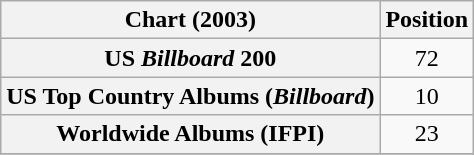<table class="wikitable sortable plainrowheaders" style="text-align:center">
<tr>
<th scope="col">Chart (2003)</th>
<th scope="col">Position</th>
</tr>
<tr>
<th scope="row">US <em>Billboard</em> 200</th>
<td>72</td>
</tr>
<tr>
<th scope="row">US Top Country Albums (<em>Billboard</em>)</th>
<td>10</td>
</tr>
<tr>
<th scope="row">Worldwide Albums (IFPI)</th>
<td>23</td>
</tr>
<tr>
</tr>
</table>
